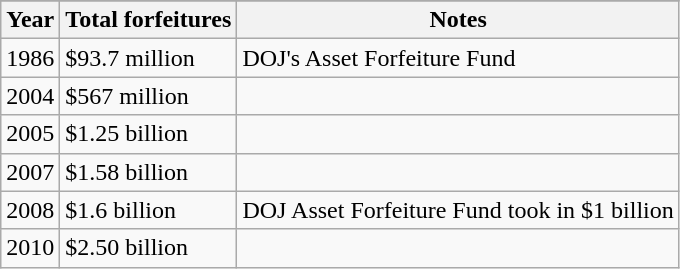<table class="wikitable sortable floatright">
<tr>
</tr>
<tr>
<th>Year</th>
<th>Total forfeitures</th>
<th class="unsortable">Notes</th>
</tr>
<tr>
<td>1986</td>
<td data-sort-value="93700000">$93.7 million</td>
<td>DOJ's Asset Forfeiture Fund</td>
</tr>
<tr>
<td>2004</td>
<td data-sort-value="567000000">$567 million</td>
<td></td>
</tr>
<tr>
<td>2005</td>
<td data-sort-value="1250000000">$1.25 billion</td>
<td></td>
</tr>
<tr>
<td>2007</td>
<td data-sort-value="1580000000">$1.58 billion</td>
<td></td>
</tr>
<tr>
<td>2008</td>
<td data-sort-value="1600000000">$1.6 billion</td>
<td>DOJ Asset Forfeiture Fund took in $1 billion</td>
</tr>
<tr>
<td>2010</td>
<td data-sort-value="2500000000">$2.50 billion</td>
<td></td>
</tr>
</table>
